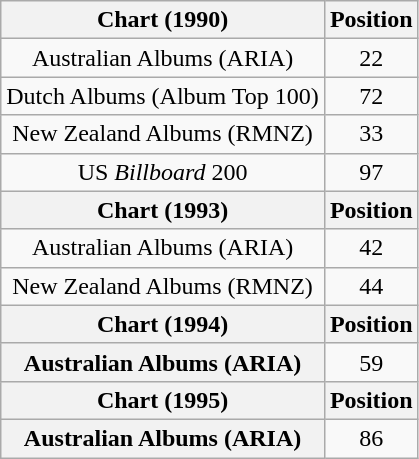<table class="wikitable plainrowheaders" style="text-align:center">
<tr>
<th>Chart (1990)</th>
<th>Position</th>
</tr>
<tr>
<td>Australian Albums (ARIA)</td>
<td align="center">22</td>
</tr>
<tr>
<td>Dutch Albums (Album Top 100)</td>
<td align="center">72</td>
</tr>
<tr>
<td>New Zealand Albums (RMNZ)</td>
<td align="center">33</td>
</tr>
<tr>
<td>US <em>Billboard</em> 200</td>
<td align="center">97</td>
</tr>
<tr>
<th>Chart (1993)</th>
<th>Position</th>
</tr>
<tr>
<td>Australian Albums (ARIA)</td>
<td align="center">42</td>
</tr>
<tr>
<td>New Zealand Albums (RMNZ)</td>
<td align="center">44</td>
</tr>
<tr>
<th>Chart (1994)</th>
<th>Position</th>
</tr>
<tr>
<th scope="row">Australian Albums (ARIA)</th>
<td align="center">59</td>
</tr>
<tr>
<th>Chart (1995)</th>
<th>Position</th>
</tr>
<tr>
<th scope="row">Australian Albums (ARIA)</th>
<td>86</td>
</tr>
</table>
